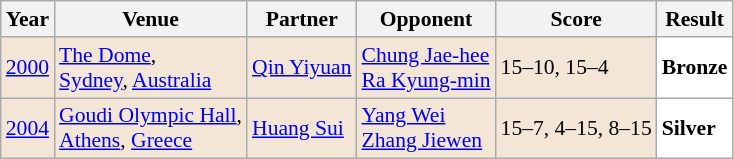<table class="sortable wikitable" style="font-size: 90%;">
<tr>
<th>Year</th>
<th>Venue</th>
<th>Partner</th>
<th>Opponent</th>
<th>Score</th>
<th>Result</th>
</tr>
<tr style="background:#F3E6D7">
<td align="center"><a href='#'>2000</a></td>
<td align="left"><a href='#'>The Dome</a>,<br><a href='#'>Sydney</a>, <a href='#'>Australia</a></td>
<td align="left"> <a href='#'>Qin Yiyuan</a></td>
<td align="left"> <a href='#'>Chung Jae-hee</a> <br>  <a href='#'>Ra Kyung-min</a></td>
<td align="left">15–10, 15–4</td>
<td style="text-align:left; background:white"> <strong>Bronze</strong></td>
</tr>
<tr style="background:#F3E6D7">
<td align="center"><a href='#'>2004</a></td>
<td align="left"><a href='#'>Goudi Olympic Hall</a>,<br><a href='#'>Athens</a>, <a href='#'>Greece</a></td>
<td align="left"> <a href='#'>Huang Sui</a></td>
<td align="left"> <a href='#'>Yang Wei</a> <br>  <a href='#'>Zhang Jiewen</a></td>
<td align="left">15–7, 4–15, 8–15</td>
<td style="text-align:left; background:white"> <strong>Silver</strong></td>
</tr>
</table>
